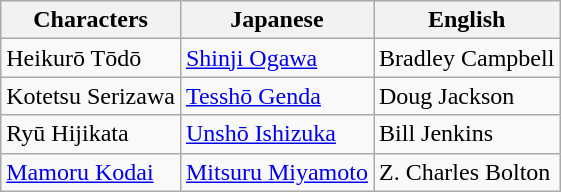<table class="wikitable">
<tr>
<th>Characters</th>
<th>Japanese</th>
<th>English</th>
</tr>
<tr>
<td>Heikurō Tōdō</td>
<td><a href='#'>Shinji Ogawa</a></td>
<td>Bradley Campbell</td>
</tr>
<tr>
<td>Kotetsu Serizawa</td>
<td><a href='#'>Tesshō Genda</a></td>
<td>Doug Jackson</td>
</tr>
<tr>
<td>Ryū Hijikata</td>
<td><a href='#'>Unshō Ishizuka</a></td>
<td>Bill Jenkins</td>
</tr>
<tr>
<td><a href='#'>Mamoru Kodai</a></td>
<td><a href='#'>Mitsuru Miyamoto</a></td>
<td>Z. Charles Bolton</td>
</tr>
</table>
